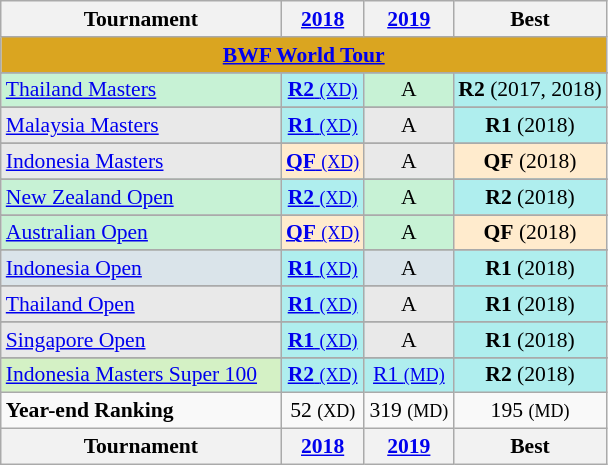<table style='font-size: 90%; text-align:center;' class='wikitable'>
<tr>
<th width=180>Tournament</th>
<th><a href='#'>2018</a></th>
<th><a href='#'>2019</a></th>
<th>Best</th>
</tr>
<tr bgcolor=DAA520>
<td colspan=20 align=center><strong><a href='#'>BWF World Tour</a></strong></td>
</tr>
<tr>
</tr>
<tr bgcolor=#C7F2D5>
<td align=left> <a href='#'>Thailand Masters</a></td>
<td bgcolor=AFEEEE><a href='#'><strong>R2</strong> <small>(XD)</small></a></td>
<td>A</td>
<td bgcolor=AFEEEE><strong>R2</strong> (2017, 2018)</td>
</tr>
<tr>
</tr>
<tr bgcolor=#E9E9E9>
<td align=left> <a href='#'>Malaysia Masters</a></td>
<td bgcolor=AFEEEE><a href='#'><strong>R1</strong> <small>(XD)</small></a></td>
<td>A</td>
<td bgcolor=AFEEEE><strong>R1</strong> (2018)</td>
</tr>
<tr>
</tr>
<tr bgcolor=#E9E9E9>
<td align=left> <a href='#'>Indonesia Masters</a></td>
<td bgcolor=FFEBCD><a href='#'><strong>QF</strong> <small>(XD)</small></a></td>
<td>A</td>
<td bgcolor=FFEBCD><strong>QF</strong> (2018)</td>
</tr>
<tr>
</tr>
<tr bgcolor=#C7F2D5>
<td align=left> <a href='#'>New Zealand Open</a></td>
<td bgcolor=AFEEEE><a href='#'><strong>R2</strong> <small>(XD)</small></a></td>
<td>A</td>
<td bgcolor=AFEEEE><strong>R2</strong> (2018)</td>
</tr>
<tr>
</tr>
<tr bgcolor=#C7F2D5>
<td align=left> <a href='#'>Australian Open</a></td>
<td bgcolor=FFEBCD><a href='#'><strong>QF</strong> <small>(XD)</small></a></td>
<td>A</td>
<td bgcolor=FFEBCD><strong>QF</strong> (2018)</td>
</tr>
<tr>
</tr>
<tr bgcolor=#DAE4EA>
<td align=left> <a href='#'>Indonesia Open</a></td>
<td bgcolor=AFEEEE><a href='#'><strong>R1</strong> <small>(XD)</small></a></td>
<td>A</td>
<td bgcolor=AFEEEE><strong>R1</strong> (2018)</td>
</tr>
<tr>
</tr>
<tr bgcolor=#E9E9E9>
<td align=left> <a href='#'>Thailand Open</a></td>
<td bgcolor=AFEEEE><a href='#'><strong>R1</strong> <small>(XD)</small></a></td>
<td>A</td>
<td bgcolor=AFEEEE><strong>R1</strong> (2018)</td>
</tr>
<tr>
</tr>
<tr bgcolor=#E9E9E9>
<td align=left> <a href='#'>Singapore Open</a></td>
<td bgcolor=AFEEEE><a href='#'><strong>R1</strong> <small>(XD)</small></a></td>
<td>A</td>
<td bgcolor=AFEEEE><strong>R1</strong> (2018)</td>
</tr>
<tr>
</tr>
<tr bgcolor=#D4F1C5>
<td align=left> <a href='#'>Indonesia Masters Super 100</a></td>
<td bgcolor=AFEEEE><a href='#'><strong>R2</strong> <small>(XD)</small></a></td>
<td bgcolor=AFEEEE><a href='#'>R1 <small>(MD)</small></a></td>
<td bgcolor=AFEEEE><strong>R2</strong> (2018)</td>
</tr>
<tr>
<td align=left><strong>Year-end Ranking</strong></td>
<td align=center>52 <small>(XD)</small></td>
<td align=center>319 <small>(MD)</small></td>
<td align=center>195 <small>(MD)</small></td>
</tr>
<tr>
<th width=180>Tournament</th>
<th><a href='#'>2018</a></th>
<th><a href='#'>2019</a></th>
<th>Best</th>
</tr>
</table>
